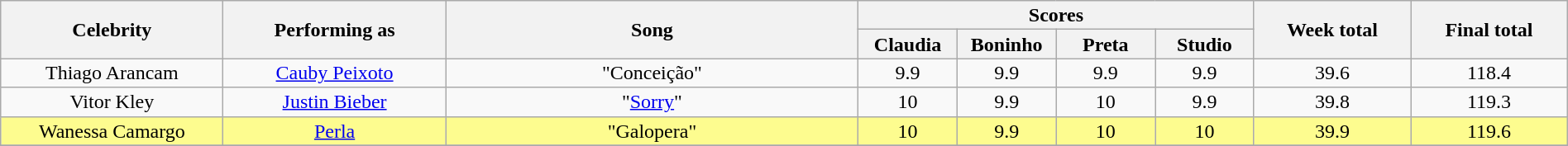<table class="wikitable" style="font-size:100%; line-height:16px; text-align:center" width="100%">
<tr>
<th rowspan=2 width="13.5%">Celebrity</th>
<th rowspan=2 width="13.5%">Performing as</th>
<th rowspan=2 width="25.0%">Song</th>
<th colspan=4 width="24.0%">Scores</th>
<th rowspan=2 width="09.5%">Week total</th>
<th rowspan=2 width="09.5%">Final total</th>
</tr>
<tr>
<th width="06.0%">Claudia</th>
<th width="06.0%">Boninho</th>
<th width="06.0%">Preta</th>
<th width="06.0%">Studio</th>
</tr>
<tr>
<td>Thiago Arancam</td>
<td><a href='#'>Cauby Peixoto</a></td>
<td>"Conceição"</td>
<td>9.9</td>
<td>9.9</td>
<td>9.9</td>
<td>9.9</td>
<td>39.6</td>
<td>118.4</td>
</tr>
<tr>
<td>Vitor Kley</td>
<td><a href='#'>Justin Bieber</a></td>
<td>"<a href='#'>Sorry</a>"</td>
<td>10</td>
<td>9.9</td>
<td>10</td>
<td>9.9</td>
<td>39.8</td>
<td>119.3</td>
</tr>
<tr bgcolor="#fdfc8f">
<td>Wanessa Camargo</td>
<td><a href='#'>Perla</a></td>
<td>"Galopera"</td>
<td>10</td>
<td>9.9</td>
<td>10</td>
<td>10</td>
<td>39.9</td>
<td>119.6</td>
</tr>
<tr>
</tr>
</table>
